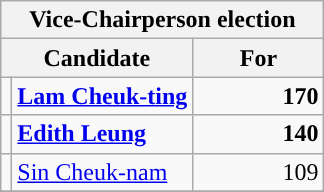<table class="wikitable" style="text-align:right;">
<tr>
<th colspan="3">Vice-Chairperson election</th>
</tr>
<tr>
<th colspan="2">Candidate</th>
<th width="80px">For</th>
</tr>
<tr>
<td></td>
<td align="left"><strong><a href='#'>Lam Cheuk-ting</a></strong></td>
<td><strong>170</strong></td>
</tr>
<tr>
<td></td>
<td align="left"><strong><a href='#'>Edith Leung</a></strong></td>
<td><strong>140</strong></td>
</tr>
<tr>
<td></td>
<td align="left"><a href='#'>Sin Cheuk-nam</a></td>
<td>109</td>
</tr>
<tr>
</tr>
</table>
